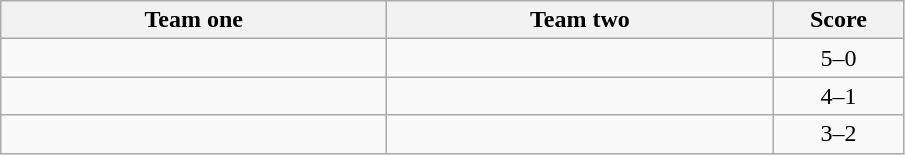<table class="wikitable" style="text-align: center">
<tr>
<th width=250>Team one</th>
<th width=250>Team two</th>
<th width=80>Score</th>
</tr>
<tr>
<td></td>
<td></td>
<td>5–0</td>
</tr>
<tr>
<td></td>
<td></td>
<td>4–1</td>
</tr>
<tr>
<td></td>
<td></td>
<td>3–2</td>
</tr>
</table>
